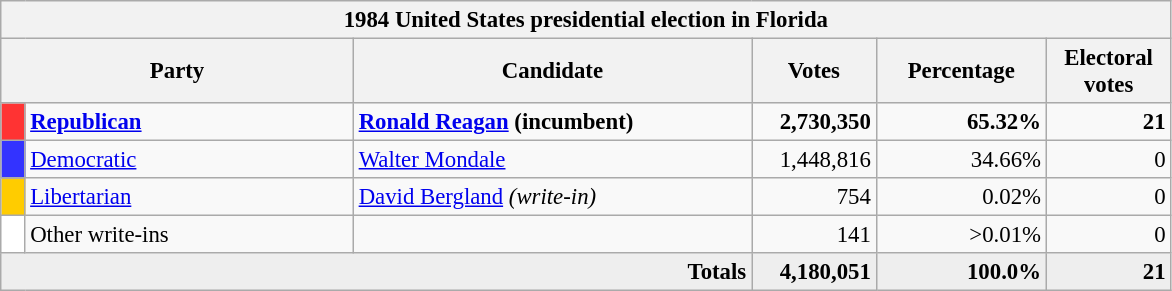<table class="wikitable" style="font-size: 95%;">
<tr>
<th colspan="6">1984 United States presidential election in Florida</th>
</tr>
<tr>
<th colspan="2" style="width: 15em">Party</th>
<th style="width: 17em">Candidate</th>
<th style="width: 5em">Votes</th>
<th style="width: 7em">Percentage</th>
<th style="width: 5em">Electoral votes</th>
</tr>
<tr>
<th style="background:#f33; width:3px;"></th>
<td style="width: 130px"><strong><a href='#'>Republican</a></strong></td>
<td><strong><a href='#'>Ronald Reagan</a> (incumbent)</strong></td>
<td style="text-align:right;"><strong>2,730,350</strong></td>
<td style="text-align:right;"><strong>65.32%</strong></td>
<td style="text-align:right;"><strong>21</strong></td>
</tr>
<tr>
<th style="background:#33f; width:3px;"></th>
<td style="width: 130px"><a href='#'>Democratic</a></td>
<td><a href='#'>Walter Mondale</a></td>
<td style="text-align:right;">1,448,816</td>
<td style="text-align:right;">34.66%</td>
<td style="text-align:right;">0</td>
</tr>
<tr>
<th style="background:#FFCC00; width:3px;"></th>
<td style="width: 130px"><a href='#'>Libertarian</a></td>
<td><a href='#'>David Bergland</a><em> (write-in)</em></td>
<td style="text-align:right;">754</td>
<td style="text-align:right;">0.02%</td>
<td style="text-align:right;">0</td>
</tr>
<tr>
<th style="background:#FFFFFF; width:3px;"></th>
<td style="width: 130px">Other write-ins</td>
<td></td>
<td style="text-align:right;">141</td>
<td style="text-align:right;">>0.01%</td>
<td style="text-align:right;">0</td>
</tr>
<tr style="background:#eee; text-align:right;">
<td colspan="3"><strong>Totals</strong></td>
<td><strong>4,180,051</strong></td>
<td><strong>100.0%</strong></td>
<td><strong>21</strong></td>
</tr>
</table>
